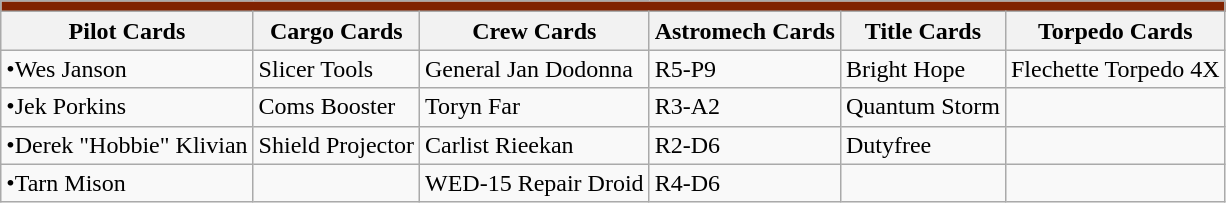<table class="wikitable sortable">
<tr style="background:#802200;">
<td colspan="6"></td>
</tr>
<tr style="background:#f0f0f0;">
<th>Pilot Cards</th>
<th>Cargo Cards</th>
<th>Crew Cards</th>
<th>Astromech Cards</th>
<th>Title Cards</th>
<th>Torpedo Cards</th>
</tr>
<tr>
<td>•Wes Janson</td>
<td>Slicer Tools</td>
<td>General Jan Dodonna</td>
<td>R5-P9</td>
<td>Bright Hope</td>
<td>Flechette Torpedo 4X</td>
</tr>
<tr>
<td>•Jek Porkins</td>
<td>Coms Booster</td>
<td>Toryn Far</td>
<td>R3-A2</td>
<td>Quantum Storm</td>
<td></td>
</tr>
<tr>
<td>•Derek "Hobbie" Klivian</td>
<td>Shield Projector</td>
<td>Carlist Rieekan</td>
<td>R2-D6</td>
<td>Dutyfree</td>
<td></td>
</tr>
<tr>
<td>•Tarn Mison</td>
<td></td>
<td>WED-15 Repair Droid</td>
<td>R4-D6</td>
<td></td>
<td></td>
</tr>
</table>
